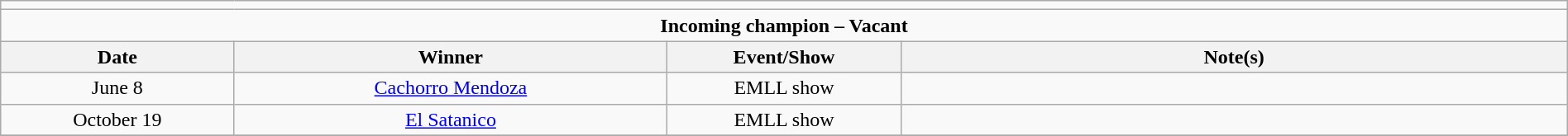<table class="wikitable" style="text-align:center; width:100%;">
<tr>
<td colspan=5></td>
</tr>
<tr>
<td colspan=5><strong>Incoming champion – Vacant</strong></td>
</tr>
<tr>
<th width=14%>Date</th>
<th width=26%>Winner</th>
<th width=14%>Event/Show</th>
<th width=40%>Note(s)</th>
</tr>
<tr>
<td>June 8</td>
<td><a href='#'>Cachorro Mendoza</a></td>
<td>EMLL show</td>
<td></td>
</tr>
<tr>
<td>October 19</td>
<td><a href='#'>El Satanico</a></td>
<td>EMLL show</td>
<td></td>
</tr>
<tr>
</tr>
</table>
